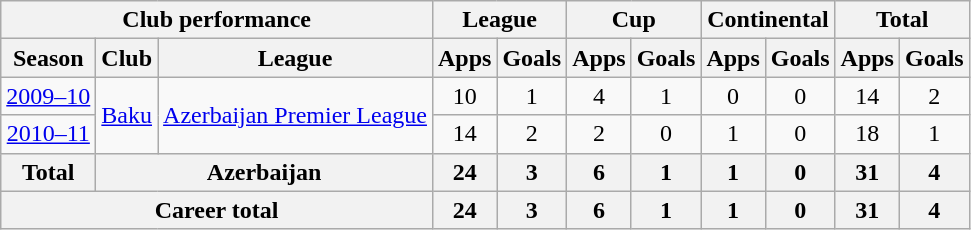<table class="wikitable" style="text-align:center">
<tr>
<th colspan=3>Club performance</th>
<th colspan=2>League</th>
<th colspan=2>Cup</th>
<th colspan=2>Continental</th>
<th colspan=2>Total</th>
</tr>
<tr>
<th>Season</th>
<th>Club</th>
<th>League</th>
<th>Apps</th>
<th>Goals</th>
<th>Apps</th>
<th>Goals</th>
<th>Apps</th>
<th>Goals</th>
<th>Apps</th>
<th>Goals</th>
</tr>
<tr>
<td><a href='#'>2009–10</a></td>
<td rowspan="2"><a href='#'>Baku</a></td>
<td rowspan="2"><a href='#'>Azerbaijan Premier League</a></td>
<td>10</td>
<td>1</td>
<td>4</td>
<td>1</td>
<td>0</td>
<td>0</td>
<td>14</td>
<td>2</td>
</tr>
<tr>
<td><a href='#'>2010–11</a></td>
<td>14</td>
<td>2</td>
<td>2</td>
<td>0</td>
<td>1</td>
<td>0</td>
<td>18</td>
<td>1</td>
</tr>
<tr>
<th rowspan=1>Total</th>
<th colspan=2>Azerbaijan</th>
<th>24</th>
<th>3</th>
<th>6</th>
<th>1</th>
<th>1</th>
<th>0</th>
<th>31</th>
<th>4</th>
</tr>
<tr>
<th colspan=3>Career total</th>
<th>24</th>
<th>3</th>
<th>6</th>
<th>1</th>
<th>1</th>
<th>0</th>
<th>31</th>
<th>4</th>
</tr>
</table>
